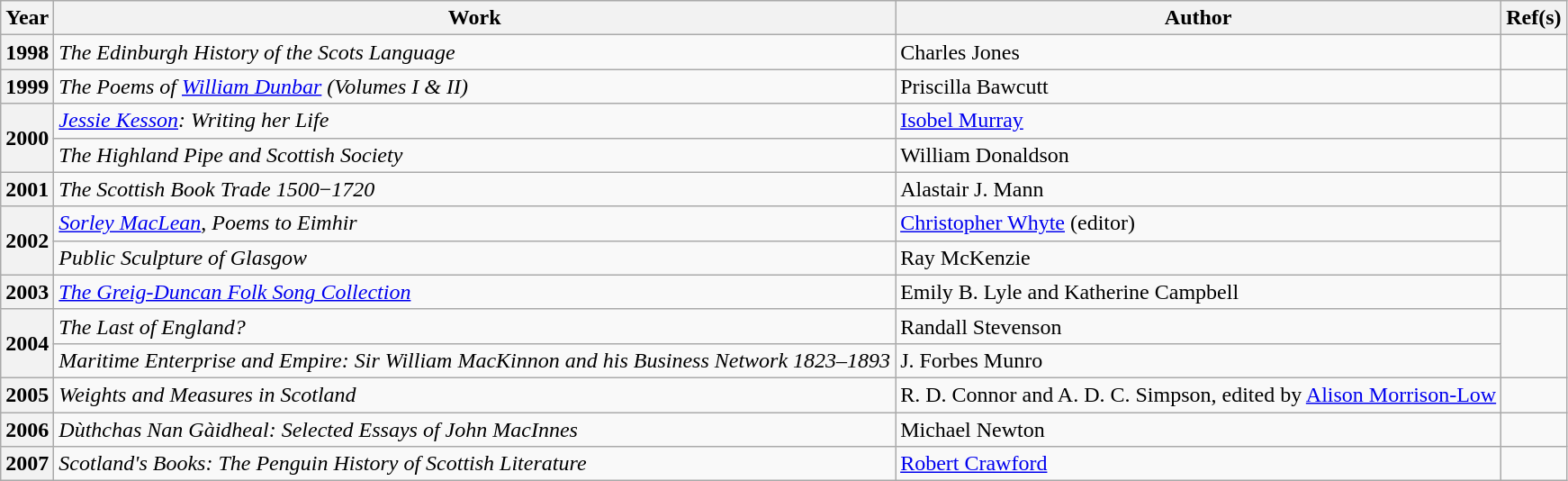<table class="wikitable sortable plainrowheaders">
<tr>
<th scope="col">Year</th>
<th scope="col">Work</th>
<th scope="col">Author</th>
<th class="unsortable" scope="col">Ref(s)</th>
</tr>
<tr>
<th>1998</th>
<td><em>The Edinburgh History of the Scots Language</em></td>
<td>Charles Jones</td>
<td></td>
</tr>
<tr>
<th>1999</th>
<td><em>The Poems of <a href='#'>William Dunbar</a> (Volumes I & II)</em></td>
<td>Priscilla Bawcutt</td>
<td></td>
</tr>
<tr>
<th rowspan="2">2000</th>
<td><em><a href='#'>Jessie Kesson</a>: Writing her Life</em></td>
<td><a href='#'>Isobel Murray</a></td>
<td></td>
</tr>
<tr>
<td><em>The Highland Pipe and Scottish Society</em></td>
<td>William Donaldson</td>
<td></td>
</tr>
<tr>
<th>2001</th>
<td><em>The Scottish Book Trade 1500</em>−<em>1720</em></td>
<td>Alastair J. Mann</td>
<td></td>
</tr>
<tr>
<th rowspan="2">2002</th>
<td><em><a href='#'>Sorley MacLean</a></em>, <em>Poems to Eimhir</em></td>
<td><a href='#'>Christopher Whyte</a> (editor)</td>
<td rowspan="2"></td>
</tr>
<tr>
<td><em>Public Sculpture of Glasgow</em></td>
<td>Ray McKenzie</td>
</tr>
<tr>
<th>2003</th>
<td><em><a href='#'>The Greig-Duncan Folk Song Collection</a></em></td>
<td>Emily B. Lyle and Katherine Campbell</td>
<td></td>
</tr>
<tr>
<th rowspan="2">2004</th>
<td><em>The Last of England?</em></td>
<td>Randall Stevenson</td>
<td rowspan="2"></td>
</tr>
<tr>
<td><em>Maritime Enterprise and Empire: Sir William MacKinnon and his Business Network 1823–1893</em></td>
<td>J. Forbes Munro</td>
</tr>
<tr>
<th>2005</th>
<td><em>Weights and Measures in Scotland</em></td>
<td>R. D. Connor and A. D. C. Simpson, edited by <a href='#'>Alison Morrison-Low</a></td>
<td></td>
</tr>
<tr>
<th>2006</th>
<td><em>Dùthchas Nan Gàidheal: Selected Essays of John MacInnes</em></td>
<td>Michael Newton</td>
<td></td>
</tr>
<tr>
<th>2007</th>
<td><em>Scotland's Books: The Penguin History of Scottish Literature</em></td>
<td><a href='#'>Robert Crawford</a></td>
<td></td>
</tr>
</table>
